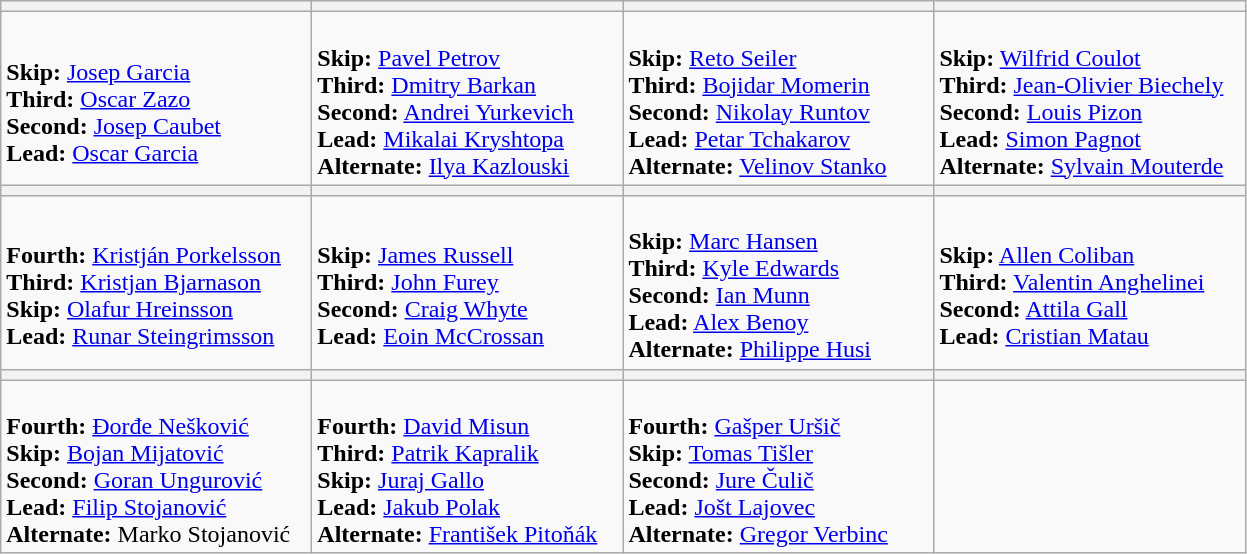<table class="wikitable">
<tr>
<th width=200></th>
<th width=200></th>
<th width=200></th>
<th width=200></th>
</tr>
<tr>
<td><br><strong>Skip:</strong> <a href='#'>Josep Garcia</a><br>
<strong>Third:</strong> <a href='#'>Oscar Zazo</a><br>
<strong>Second:</strong> <a href='#'>Josep Caubet</a><br>
<strong>Lead:</strong> <a href='#'>Oscar Garcia</a></td>
<td><br><strong>Skip:</strong> <a href='#'>Pavel Petrov</a><br>
<strong>Third:</strong> <a href='#'>Dmitry Barkan</a><br>
<strong>Second:</strong> <a href='#'>Andrei Yurkevich</a><br>
<strong>Lead:</strong> <a href='#'>Mikalai Kryshtopa</a><br>
<strong>Alternate:</strong> <a href='#'>Ilya Kazlouski</a></td>
<td><br><strong>Skip:</strong> <a href='#'>Reto Seiler</a><br>
<strong>Third:</strong> <a href='#'>Bojidar Momerin</a><br>
<strong>Second:</strong> <a href='#'>Nikolay Runtov</a><br>
<strong>Lead:</strong> <a href='#'>Petar Tchakarov</a><br>
<strong>Alternate:</strong> <a href='#'>Velinov Stanko</a></td>
<td><br><strong>Skip:</strong> <a href='#'>Wilfrid Coulot</a><br>
<strong>Third:</strong> <a href='#'>Jean-Olivier Biechely</a><br>
<strong>Second:</strong> <a href='#'>Louis Pizon</a><br>
<strong>Lead:</strong> <a href='#'>Simon Pagnot</a><br>
<strong>Alternate:</strong> <a href='#'>Sylvain Mouterde</a></td>
</tr>
<tr>
<th width=200></th>
<th width=200></th>
<th width=200></th>
<th width=200></th>
</tr>
<tr>
<td><br><strong>Fourth:</strong> <a href='#'>Kristján Porkelsson</a><br>
<strong>Third:</strong> <a href='#'>Kristjan Bjarnason</a><br>
<strong>Skip:</strong> <a href='#'>Olafur Hreinsson</a><br>
<strong>Lead:</strong> <a href='#'>Runar Steingrimsson</a></td>
<td><br><strong>Skip:</strong> <a href='#'>James Russell</a><br>
<strong>Third:</strong> <a href='#'>John Furey</a><br>
<strong>Second:</strong> <a href='#'>Craig Whyte</a><br>
<strong>Lead:</strong> <a href='#'>Eoin McCrossan</a></td>
<td><br><strong>Skip:</strong> <a href='#'>Marc Hansen</a><br>
<strong>Third:</strong> <a href='#'>Kyle Edwards</a><br>
<strong>Second:</strong> <a href='#'>Ian Munn</a><br>
<strong>Lead:</strong> <a href='#'>Alex Benoy</a><br>
<strong>Alternate:</strong> <a href='#'>Philippe Husi</a></td>
<td><br><strong>Skip:</strong> <a href='#'>Allen Coliban</a><br>
<strong>Third:</strong> <a href='#'>Valentin Anghelinei</a><br>
<strong>Second:</strong> <a href='#'>Attila Gall</a><br>
<strong>Lead:</strong> <a href='#'>Cristian Matau</a></td>
</tr>
<tr>
<th width=200></th>
<th width=200></th>
<th width=200></th>
<th width=200></th>
</tr>
<tr>
<td><br><strong>Fourth:</strong> <a href='#'>Đorđe Nešković</a><br>
<strong>Skip:</strong> <a href='#'>Bojan Mijatović</a><br>
<strong>Second:</strong> <a href='#'>Goran Ungurović</a><br>
<strong>Lead:</strong> <a href='#'>Filip Stojanović</a><br>
<strong>Alternate:</strong> Marko Stojanović</td>
<td><br><strong>Fourth:</strong> <a href='#'>David Misun</a><br>
<strong>Third:</strong> <a href='#'>Patrik Kapralik</a><br>
<strong>Skip:</strong> <a href='#'>Juraj Gallo</a><br>
<strong>Lead:</strong> <a href='#'>Jakub Polak</a><br>
<strong>Alternate:</strong> <a href='#'>František Pitoňák</a></td>
<td><br><strong>Fourth:</strong> <a href='#'>Gašper Uršič</a><br>
<strong>Skip:</strong> <a href='#'>Tomas Tišler</a><br>
<strong>Second:</strong> <a href='#'>Jure Čulič</a><br>
<strong>Lead:</strong> <a href='#'>Jošt Lajovec</a><br>
<strong>Alternate:</strong> <a href='#'>Gregor Verbinc</a></td>
<td></td>
</tr>
</table>
